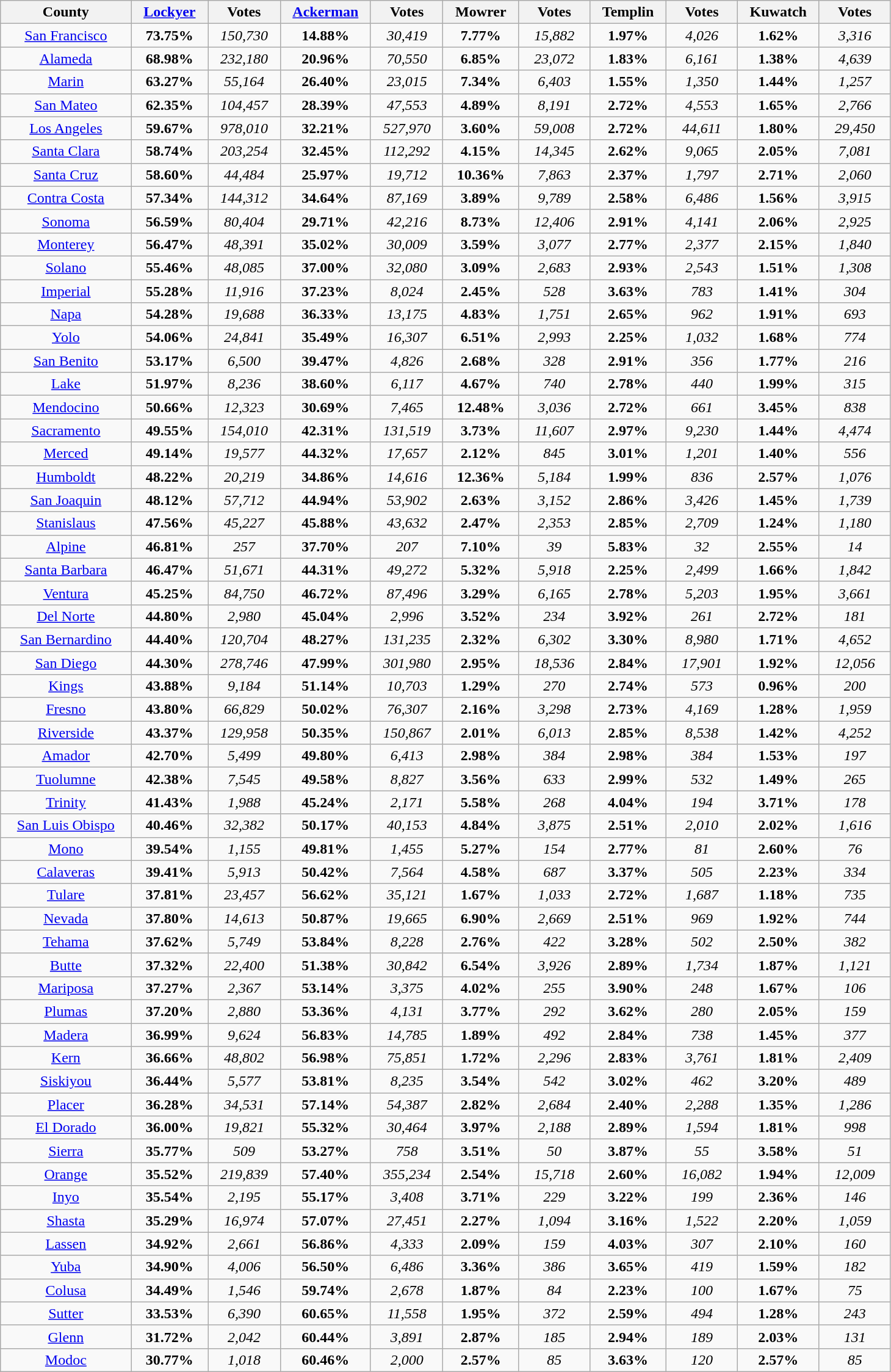<table width="77%" class="wikitable sortable">
<tr>
<th width="11%">County</th>
<th width="6%"><a href='#'>Lockyer</a></th>
<th width="6%">Votes</th>
<th width="6%"><a href='#'>Ackerman</a></th>
<th width="6%">Votes</th>
<th width="6%">Mowrer</th>
<th width="6%">Votes</th>
<th width="6%">Templin</th>
<th width="6%">Votes</th>
<th width="6%">Kuwatch</th>
<th width="6%">Votes</th>
</tr>
<tr>
<td align="center" ><a href='#'>San Francisco</a></td>
<td align="center"><strong>73.75%</strong></td>
<td align="center"><em>150,730</em></td>
<td align="center"><strong>14.88%</strong></td>
<td align="center"><em>30,419</em></td>
<td align="center"><strong>7.77%</strong></td>
<td align="center"><em>15,882</em></td>
<td align="center"><strong>1.97%</strong></td>
<td align="center"><em>4,026</em></td>
<td align="center"><strong>1.62%</strong></td>
<td align="center"><em>3,316</em></td>
</tr>
<tr>
<td align="center" ><a href='#'>Alameda</a></td>
<td align="center"><strong>68.98%</strong></td>
<td align="center"><em>232,180</em></td>
<td align="center"><strong>20.96%</strong></td>
<td align="center"><em>70,550</em></td>
<td align="center"><strong>6.85%</strong></td>
<td align="center"><em>23,072</em></td>
<td align="center"><strong>1.83%</strong></td>
<td align="center"><em>6,161</em></td>
<td align="center"><strong>1.38%</strong></td>
<td align="center"><em>4,639</em></td>
</tr>
<tr>
<td align="center" ><a href='#'>Marin</a></td>
<td align="center"><strong>63.27%</strong></td>
<td align="center"><em>55,164</em></td>
<td align="center"><strong>26.40%</strong></td>
<td align="center"><em>23,015</em></td>
<td align="center"><strong>7.34%</strong></td>
<td align="center"><em>6,403</em></td>
<td align="center"><strong>1.55%</strong></td>
<td align="center"><em>1,350</em></td>
<td align="center"><strong>1.44%</strong></td>
<td align="center"><em>1,257</em></td>
</tr>
<tr>
<td align="center" ><a href='#'>San Mateo</a></td>
<td align="center"><strong>62.35%</strong></td>
<td align="center"><em>104,457</em></td>
<td align="center"><strong>28.39%</strong></td>
<td align="center"><em>47,553</em></td>
<td align="center"><strong>4.89%</strong></td>
<td align="center"><em>8,191</em></td>
<td align="center"><strong>2.72%</strong></td>
<td align="center"><em>4,553</em></td>
<td align="center"><strong>1.65%</strong></td>
<td align="center"><em>2,766</em></td>
</tr>
<tr>
<td align="center" ><a href='#'>Los Angeles</a></td>
<td align="center"><strong>59.67%</strong></td>
<td align="center"><em>978,010</em></td>
<td align="center"><strong>32.21%</strong></td>
<td align="center"><em>527,970</em></td>
<td align="center"><strong>3.60%</strong></td>
<td align="center"><em>59,008</em></td>
<td align="center"><strong>2.72%</strong></td>
<td align="center"><em>44,611</em></td>
<td align="center"><strong>1.80%</strong></td>
<td align="center"><em>29,450</em></td>
</tr>
<tr>
<td align="center" ><a href='#'>Santa Clara</a></td>
<td align="center"><strong>58.74%</strong></td>
<td align="center"><em>203,254</em></td>
<td align="center"><strong>32.45%</strong></td>
<td align="center"><em>112,292</em></td>
<td align="center"><strong>4.15%</strong></td>
<td align="center"><em>14,345</em></td>
<td align="center"><strong>2.62%</strong></td>
<td align="center"><em>9,065</em></td>
<td align="center"><strong>2.05%</strong></td>
<td align="center"><em>7,081</em></td>
</tr>
<tr>
<td align="center" ><a href='#'>Santa Cruz</a></td>
<td align="center"><strong>58.60%</strong></td>
<td align="center"><em>44,484</em></td>
<td align="center"><strong>25.97%</strong></td>
<td align="center"><em>19,712</em></td>
<td align="center"><strong>10.36%</strong></td>
<td align="center"><em>7,863</em></td>
<td align="center"><strong>2.37%</strong></td>
<td align="center"><em>1,797</em></td>
<td align="center"><strong>2.71%</strong></td>
<td align="center"><em>2,060</em></td>
</tr>
<tr>
<td align="center" ><a href='#'>Contra Costa</a></td>
<td align="center"><strong>57.34%</strong></td>
<td align="center"><em>144,312</em></td>
<td align="center"><strong>34.64%</strong></td>
<td align="center"><em>87,169</em></td>
<td align="center"><strong>3.89%</strong></td>
<td align="center"><em>9,789</em></td>
<td align="center"><strong>2.58%</strong></td>
<td align="center"><em>6,486</em></td>
<td align="center"><strong>1.56%</strong></td>
<td align="center"><em>3,915</em></td>
</tr>
<tr>
<td align="center" ><a href='#'>Sonoma</a></td>
<td align="center"><strong>56.59%</strong></td>
<td align="center"><em>80,404</em></td>
<td align="center"><strong>29.71%</strong></td>
<td align="center"><em>42,216</em></td>
<td align="center"><strong>8.73%</strong></td>
<td align="center"><em>12,406</em></td>
<td align="center"><strong>2.91%</strong></td>
<td align="center"><em>4,141</em></td>
<td align="center"><strong>2.06%</strong></td>
<td align="center"><em>2,925</em></td>
</tr>
<tr>
<td align="center" ><a href='#'>Monterey</a></td>
<td align="center"><strong>56.47%</strong></td>
<td align="center"><em>48,391</em></td>
<td align="center"><strong>35.02%</strong></td>
<td align="center"><em>30,009</em></td>
<td align="center"><strong>3.59%</strong></td>
<td align="center"><em>3,077</em></td>
<td align="center"><strong>2.77%</strong></td>
<td align="center"><em>2,377</em></td>
<td align="center"><strong>2.15%</strong></td>
<td align="center"><em>1,840</em></td>
</tr>
<tr>
<td align="center" ><a href='#'>Solano</a></td>
<td align="center"><strong>55.46%</strong></td>
<td align="center"><em>48,085</em></td>
<td align="center"><strong>37.00%</strong></td>
<td align="center"><em>32,080</em></td>
<td align="center"><strong>3.09%</strong></td>
<td align="center"><em>2,683</em></td>
<td align="center"><strong>2.93%</strong></td>
<td align="center"><em>2,543</em></td>
<td align="center"><strong>1.51%</strong></td>
<td align="center"><em>1,308</em></td>
</tr>
<tr>
<td align="center" ><a href='#'>Imperial</a></td>
<td align="center"><strong>55.28%</strong></td>
<td align="center"><em>11,916</em></td>
<td align="center"><strong>37.23%</strong></td>
<td align="center"><em>8,024</em></td>
<td align="center"><strong>2.45%</strong></td>
<td align="center"><em>528</em></td>
<td align="center"><strong>3.63%</strong></td>
<td align="center"><em>783</em></td>
<td align="center"><strong>1.41%</strong></td>
<td align="center"><em>304</em></td>
</tr>
<tr>
<td align="center" ><a href='#'>Napa</a></td>
<td align="center"><strong>54.28%</strong></td>
<td align="center"><em>19,688</em></td>
<td align="center"><strong>36.33%</strong></td>
<td align="center"><em>13,175</em></td>
<td align="center"><strong>4.83%</strong></td>
<td align="center"><em>1,751</em></td>
<td align="center"><strong>2.65%</strong></td>
<td align="center"><em>962</em></td>
<td align="center"><strong>1.91%</strong></td>
<td align="center"><em>693</em></td>
</tr>
<tr>
<td align="center" ><a href='#'>Yolo</a></td>
<td align="center"><strong>54.06%</strong></td>
<td align="center"><em>24,841</em></td>
<td align="center"><strong>35.49%</strong></td>
<td align="center"><em>16,307</em></td>
<td align="center"><strong>6.51%</strong></td>
<td align="center"><em>2,993</em></td>
<td align="center"><strong>2.25%</strong></td>
<td align="center"><em>1,032</em></td>
<td align="center"><strong>1.68%</strong></td>
<td align="center"><em>774</em></td>
</tr>
<tr>
<td align="center" ><a href='#'>San Benito</a></td>
<td align="center"><strong>53.17%</strong></td>
<td align="center"><em>6,500</em></td>
<td align="center"><strong>39.47%</strong></td>
<td align="center"><em>4,826</em></td>
<td align="center"><strong>2.68%</strong></td>
<td align="center"><em>328</em></td>
<td align="center"><strong>2.91%</strong></td>
<td align="center"><em>356</em></td>
<td align="center"><strong>1.77%</strong></td>
<td align="center"><em>216</em></td>
</tr>
<tr>
<td align="center" ><a href='#'>Lake</a></td>
<td align="center"><strong>51.97%</strong></td>
<td align="center"><em>8,236</em></td>
<td align="center"><strong>38.60%</strong></td>
<td align="center"><em>6,117</em></td>
<td align="center"><strong>4.67%</strong></td>
<td align="center"><em>740</em></td>
<td align="center"><strong>2.78%</strong></td>
<td align="center"><em>440</em></td>
<td align="center"><strong>1.99%</strong></td>
<td align="center"><em>315</em></td>
</tr>
<tr>
<td align="center" ><a href='#'>Mendocino</a></td>
<td align="center"><strong>50.66%</strong></td>
<td align="center"><em>12,323</em></td>
<td align="center"><strong>30.69%</strong></td>
<td align="center"><em>7,465</em></td>
<td align="center"><strong>12.48%</strong></td>
<td align="center"><em>3,036</em></td>
<td align="center"><strong>2.72%</strong></td>
<td align="center"><em>661</em></td>
<td align="center"><strong>3.45%</strong></td>
<td align="center"><em>838</em></td>
</tr>
<tr>
<td align="center" ><a href='#'>Sacramento</a></td>
<td align="center"><strong>49.55%</strong></td>
<td align="center"><em>154,010</em></td>
<td align="center"><strong>42.31%</strong></td>
<td align="center"><em>131,519</em></td>
<td align="center"><strong>3.73%</strong></td>
<td align="center"><em>11,607</em></td>
<td align="center"><strong>2.97%</strong></td>
<td align="center"><em>9,230</em></td>
<td align="center"><strong>1.44%</strong></td>
<td align="center"><em>4,474</em></td>
</tr>
<tr>
<td align="center" ><a href='#'>Merced</a></td>
<td align="center"><strong>49.14%</strong></td>
<td align="center"><em>19,577</em></td>
<td align="center"><strong>44.32%</strong></td>
<td align="center"><em>17,657</em></td>
<td align="center"><strong>2.12%</strong></td>
<td align="center"><em>845</em></td>
<td align="center"><strong>3.01%</strong></td>
<td align="center"><em>1,201</em></td>
<td align="center"><strong>1.40%</strong></td>
<td align="center"><em>556</em></td>
</tr>
<tr>
<td align="center" ><a href='#'>Humboldt</a></td>
<td align="center"><strong>48.22%</strong></td>
<td align="center"><em>20,219</em></td>
<td align="center"><strong>34.86%</strong></td>
<td align="center"><em>14,616</em></td>
<td align="center"><strong>12.36%</strong></td>
<td align="center"><em>5,184</em></td>
<td align="center"><strong>1.99%</strong></td>
<td align="center"><em>836</em></td>
<td align="center"><strong>2.57%</strong></td>
<td align="center"><em>1,076</em></td>
</tr>
<tr>
<td align="center" ><a href='#'>San Joaquin</a></td>
<td align="center"><strong>48.12%</strong></td>
<td align="center"><em>57,712</em></td>
<td align="center"><strong>44.94%</strong></td>
<td align="center"><em>53,902</em></td>
<td align="center"><strong>2.63%</strong></td>
<td align="center"><em>3,152</em></td>
<td align="center"><strong>2.86%</strong></td>
<td align="center"><em>3,426</em></td>
<td align="center"><strong>1.45%</strong></td>
<td align="center"><em>1,739</em></td>
</tr>
<tr>
<td align="center" ><a href='#'>Stanislaus</a></td>
<td align="center"><strong>47.56%</strong></td>
<td align="center"><em>45,227</em></td>
<td align="center"><strong>45.88%</strong></td>
<td align="center"><em>43,632</em></td>
<td align="center"><strong>2.47%</strong></td>
<td align="center"><em>2,353</em></td>
<td align="center"><strong>2.85%</strong></td>
<td align="center"><em>2,709</em></td>
<td align="center"><strong>1.24%</strong></td>
<td align="center"><em>1,180</em></td>
</tr>
<tr>
<td align="center" ><a href='#'>Alpine</a></td>
<td align="center"><strong>46.81%</strong></td>
<td align="center"><em>257</em></td>
<td align="center"><strong>37.70%</strong></td>
<td align="center"><em>207</em></td>
<td align="center"><strong>7.10%</strong></td>
<td align="center"><em>39</em></td>
<td align="center"><strong>5.83%</strong></td>
<td align="center"><em>32</em></td>
<td align="center"><strong>2.55%</strong></td>
<td align="center"><em>14</em></td>
</tr>
<tr>
<td align="center" ><a href='#'>Santa Barbara</a></td>
<td align="center"><strong>46.47%</strong></td>
<td align="center"><em>51,671</em></td>
<td align="center"><strong>44.31%</strong></td>
<td align="center"><em>49,272</em></td>
<td align="center"><strong>5.32%</strong></td>
<td align="center"><em>5,918</em></td>
<td align="center"><strong>2.25%</strong></td>
<td align="center"><em>2,499</em></td>
<td align="center"><strong>1.66%</strong></td>
<td align="center"><em>1,842</em></td>
</tr>
<tr>
<td align="center" ><a href='#'>Ventura</a></td>
<td align="center"><strong>45.25%</strong></td>
<td align="center"><em>84,750</em></td>
<td align="center"><strong>46.72%</strong></td>
<td align="center"><em>87,496</em></td>
<td align="center"><strong>3.29%</strong></td>
<td align="center"><em>6,165</em></td>
<td align="center"><strong>2.78%</strong></td>
<td align="center"><em>5,203</em></td>
<td align="center"><strong>1.95%</strong></td>
<td align="center"><em>3,661</em></td>
</tr>
<tr>
<td align="center" ><a href='#'>Del Norte</a></td>
<td align="center"><strong>44.80%</strong></td>
<td align="center"><em>2,980</em></td>
<td align="center"><strong>45.04%</strong></td>
<td align="center"><em>2,996</em></td>
<td align="center"><strong>3.52%</strong></td>
<td align="center"><em>234</em></td>
<td align="center"><strong>3.92%</strong></td>
<td align="center"><em>261</em></td>
<td align="center"><strong>2.72%</strong></td>
<td align="center"><em>181</em></td>
</tr>
<tr>
<td align="center" ><a href='#'>San Bernardino</a></td>
<td align="center"><strong>44.40%</strong></td>
<td align="center"><em>120,704</em></td>
<td align="center"><strong>48.27%</strong></td>
<td align="center"><em>131,235</em></td>
<td align="center"><strong>2.32%</strong></td>
<td align="center"><em>6,302</em></td>
<td align="center"><strong>3.30%</strong></td>
<td align="center"><em>8,980</em></td>
<td align="center"><strong>1.71%</strong></td>
<td align="center"><em>4,652</em></td>
</tr>
<tr>
<td align="center" ><a href='#'>San Diego</a></td>
<td align="center"><strong>44.30%</strong></td>
<td align="center"><em>278,746</em></td>
<td align="center"><strong>47.99%</strong></td>
<td align="center"><em>301,980</em></td>
<td align="center"><strong>2.95%</strong></td>
<td align="center"><em>18,536</em></td>
<td align="center"><strong>2.84%</strong></td>
<td align="center"><em>17,901</em></td>
<td align="center"><strong>1.92%</strong></td>
<td align="center"><em>12,056</em></td>
</tr>
<tr>
<td align="center" ><a href='#'>Kings</a></td>
<td align="center"><strong>43.88%</strong></td>
<td align="center"><em>9,184</em></td>
<td align="center"><strong>51.14%</strong></td>
<td align="center"><em>10,703</em></td>
<td align="center"><strong>1.29%</strong></td>
<td align="center"><em>270</em></td>
<td align="center"><strong>2.74%</strong></td>
<td align="center"><em>573</em></td>
<td align="center"><strong>0.96%</strong></td>
<td align="center"><em>200</em></td>
</tr>
<tr>
<td align="center" ><a href='#'>Fresno</a></td>
<td align="center"><strong>43.80%</strong></td>
<td align="center"><em>66,829</em></td>
<td align="center"><strong>50.02%</strong></td>
<td align="center"><em>76,307</em></td>
<td align="center"><strong>2.16%</strong></td>
<td align="center"><em>3,298</em></td>
<td align="center"><strong>2.73%</strong></td>
<td align="center"><em>4,169</em></td>
<td align="center"><strong>1.28%</strong></td>
<td align="center"><em>1,959</em></td>
</tr>
<tr>
<td align="center" ><a href='#'>Riverside</a></td>
<td align="center"><strong>43.37%</strong></td>
<td align="center"><em>129,958</em></td>
<td align="center"><strong>50.35%</strong></td>
<td align="center"><em>150,867</em></td>
<td align="center"><strong>2.01%</strong></td>
<td align="center"><em>6,013</em></td>
<td align="center"><strong>2.85%</strong></td>
<td align="center"><em>8,538</em></td>
<td align="center"><strong>1.42%</strong></td>
<td align="center"><em>4,252</em></td>
</tr>
<tr>
<td align="center" ><a href='#'>Amador</a></td>
<td align="center"><strong>42.70%</strong></td>
<td align="center"><em>5,499</em></td>
<td align="center"><strong>49.80%</strong></td>
<td align="center"><em>6,413</em></td>
<td align="center"><strong>2.98%</strong></td>
<td align="center"><em>384</em></td>
<td align="center"><strong>2.98%</strong></td>
<td align="center"><em>384</em></td>
<td align="center"><strong>1.53%</strong></td>
<td align="center"><em>197</em></td>
</tr>
<tr>
<td align="center" ><a href='#'>Tuolumne</a></td>
<td align="center"><strong>42.38%</strong></td>
<td align="center"><em>7,545</em></td>
<td align="center"><strong>49.58%</strong></td>
<td align="center"><em>8,827</em></td>
<td align="center"><strong>3.56%</strong></td>
<td align="center"><em>633</em></td>
<td align="center"><strong>2.99%</strong></td>
<td align="center"><em>532</em></td>
<td align="center"><strong>1.49%</strong></td>
<td align="center"><em>265</em></td>
</tr>
<tr>
<td align="center" ><a href='#'>Trinity</a></td>
<td align="center"><strong>41.43%</strong></td>
<td align="center"><em>1,988</em></td>
<td align="center"><strong>45.24%</strong></td>
<td align="center"><em>2,171</em></td>
<td align="center"><strong>5.58%</strong></td>
<td align="center"><em>268</em></td>
<td align="center"><strong>4.04%</strong></td>
<td align="center"><em>194</em></td>
<td align="center"><strong>3.71%</strong></td>
<td align="center"><em>178</em></td>
</tr>
<tr>
<td align="center" ><a href='#'>San Luis Obispo</a></td>
<td align="center"><strong>40.46%</strong></td>
<td align="center"><em>32,382</em></td>
<td align="center"><strong>50.17%</strong></td>
<td align="center"><em>40,153</em></td>
<td align="center"><strong>4.84%</strong></td>
<td align="center"><em>3,875</em></td>
<td align="center"><strong>2.51%</strong></td>
<td align="center"><em>2,010</em></td>
<td align="center"><strong>2.02%</strong></td>
<td align="center"><em>1,616</em></td>
</tr>
<tr>
<td align="center" ><a href='#'>Mono</a></td>
<td align="center"><strong>39.54%</strong></td>
<td align="center"><em>1,155</em></td>
<td align="center"><strong>49.81%</strong></td>
<td align="center"><em>1,455</em></td>
<td align="center"><strong>5.27%</strong></td>
<td align="center"><em>154</em></td>
<td align="center"><strong>2.77%</strong></td>
<td align="center"><em>81</em></td>
<td align="center"><strong>2.60%</strong></td>
<td align="center"><em>76</em></td>
</tr>
<tr>
<td align="center" ><a href='#'>Calaveras</a></td>
<td align="center"><strong>39.41%</strong></td>
<td align="center"><em>5,913</em></td>
<td align="center"><strong>50.42%</strong></td>
<td align="center"><em>7,564</em></td>
<td align="center"><strong>4.58%</strong></td>
<td align="center"><em>687</em></td>
<td align="center"><strong>3.37%</strong></td>
<td align="center"><em>505</em></td>
<td align="center"><strong>2.23%</strong></td>
<td align="center"><em>334</em></td>
</tr>
<tr>
<td align="center" ><a href='#'>Tulare</a></td>
<td align="center"><strong>37.81%</strong></td>
<td align="center"><em>23,457</em></td>
<td align="center"><strong>56.62%</strong></td>
<td align="center"><em>35,121</em></td>
<td align="center"><strong>1.67%</strong></td>
<td align="center"><em>1,033</em></td>
<td align="center"><strong>2.72%</strong></td>
<td align="center"><em>1,687</em></td>
<td align="center"><strong>1.18%</strong></td>
<td align="center"><em>735</em></td>
</tr>
<tr>
<td align="center" ><a href='#'>Nevada</a></td>
<td align="center"><strong>37.80%</strong></td>
<td align="center"><em>14,613</em></td>
<td align="center"><strong>50.87%</strong></td>
<td align="center"><em>19,665</em></td>
<td align="center"><strong>6.90%</strong></td>
<td align="center"><em>2,669</em></td>
<td align="center"><strong>2.51%</strong></td>
<td align="center"><em>969</em></td>
<td align="center"><strong>1.92%</strong></td>
<td align="center"><em>744</em></td>
</tr>
<tr>
<td align="center" ><a href='#'>Tehama</a></td>
<td align="center"><strong>37.62%</strong></td>
<td align="center"><em>5,749</em></td>
<td align="center"><strong>53.84%</strong></td>
<td align="center"><em>8,228</em></td>
<td align="center"><strong>2.76%</strong></td>
<td align="center"><em>422</em></td>
<td align="center"><strong>3.28%</strong></td>
<td align="center"><em>502</em></td>
<td align="center"><strong>2.50%</strong></td>
<td align="center"><em>382</em></td>
</tr>
<tr>
<td align="center" ><a href='#'>Butte</a></td>
<td align="center"><strong>37.32%</strong></td>
<td align="center"><em>22,400</em></td>
<td align="center"><strong>51.38%</strong></td>
<td align="center"><em>30,842</em></td>
<td align="center"><strong>6.54%</strong></td>
<td align="center"><em>3,926</em></td>
<td align="center"><strong>2.89%</strong></td>
<td align="center"><em>1,734</em></td>
<td align="center"><strong>1.87%</strong></td>
<td align="center"><em>1,121</em></td>
</tr>
<tr>
<td align="center" ><a href='#'>Mariposa</a></td>
<td align="center"><strong>37.27%</strong></td>
<td align="center"><em>2,367</em></td>
<td align="center"><strong>53.14%</strong></td>
<td align="center"><em>3,375</em></td>
<td align="center"><strong>4.02%</strong></td>
<td align="center"><em>255</em></td>
<td align="center"><strong>3.90%</strong></td>
<td align="center"><em>248</em></td>
<td align="center"><strong>1.67%</strong></td>
<td align="center"><em>106</em></td>
</tr>
<tr>
<td align="center" ><a href='#'>Plumas</a></td>
<td align="center"><strong>37.20%</strong></td>
<td align="center"><em>2,880</em></td>
<td align="center"><strong>53.36%</strong></td>
<td align="center"><em>4,131</em></td>
<td align="center"><strong>3.77%</strong></td>
<td align="center"><em>292</em></td>
<td align="center"><strong>3.62%</strong></td>
<td align="center"><em>280</em></td>
<td align="center"><strong>2.05%</strong></td>
<td align="center"><em>159</em></td>
</tr>
<tr>
<td align="center" ><a href='#'>Madera</a></td>
<td align="center"><strong>36.99%</strong></td>
<td align="center"><em>9,624</em></td>
<td align="center"><strong>56.83%</strong></td>
<td align="center"><em>14,785</em></td>
<td align="center"><strong>1.89%</strong></td>
<td align="center"><em>492</em></td>
<td align="center"><strong>2.84%</strong></td>
<td align="center"><em>738</em></td>
<td align="center"><strong>1.45%</strong></td>
<td align="center"><em>377</em></td>
</tr>
<tr>
<td align="center" ><a href='#'>Kern</a></td>
<td align="center"><strong>36.66%</strong></td>
<td align="center"><em>48,802</em></td>
<td align="center"><strong>56.98%</strong></td>
<td align="center"><em>75,851</em></td>
<td align="center"><strong>1.72%</strong></td>
<td align="center"><em>2,296</em></td>
<td align="center"><strong>2.83%</strong></td>
<td align="center"><em>3,761</em></td>
<td align="center"><strong>1.81%</strong></td>
<td align="center"><em>2,409</em></td>
</tr>
<tr>
<td align="center" ><a href='#'>Siskiyou</a></td>
<td align="center"><strong>36.44%</strong></td>
<td align="center"><em>5,577</em></td>
<td align="center"><strong>53.81%</strong></td>
<td align="center"><em>8,235</em></td>
<td align="center"><strong>3.54%</strong></td>
<td align="center"><em>542</em></td>
<td align="center"><strong>3.02%</strong></td>
<td align="center"><em>462</em></td>
<td align="center"><strong>3.20%</strong></td>
<td align="center"><em>489</em></td>
</tr>
<tr>
<td align="center" ><a href='#'>Placer</a></td>
<td align="center"><strong>36.28%</strong></td>
<td align="center"><em>34,531</em></td>
<td align="center"><strong>57.14%</strong></td>
<td align="center"><em>54,387</em></td>
<td align="center"><strong>2.82%</strong></td>
<td align="center"><em>2,684</em></td>
<td align="center"><strong>2.40%</strong></td>
<td align="center"><em>2,288</em></td>
<td align="center"><strong>1.35%</strong></td>
<td align="center"><em>1,286</em></td>
</tr>
<tr>
<td align="center" ><a href='#'>El Dorado</a></td>
<td align="center"><strong>36.00%</strong></td>
<td align="center"><em>19,821</em></td>
<td align="center"><strong>55.32%</strong></td>
<td align="center"><em>30,464</em></td>
<td align="center"><strong>3.97%</strong></td>
<td align="center"><em>2,188</em></td>
<td align="center"><strong>2.89%</strong></td>
<td align="center"><em>1,594</em></td>
<td align="center"><strong>1.81%</strong></td>
<td align="center"><em>998</em></td>
</tr>
<tr>
<td align="center" ><a href='#'>Sierra</a></td>
<td align="center"><strong>35.77%</strong></td>
<td align="center"><em>509</em></td>
<td align="center"><strong>53.27%</strong></td>
<td align="center"><em>758</em></td>
<td align="center"><strong>3.51%</strong></td>
<td align="center"><em>50</em></td>
<td align="center"><strong>3.87%</strong></td>
<td align="center"><em>55</em></td>
<td align="center"><strong>3.58%</strong></td>
<td align="center"><em>51</em></td>
</tr>
<tr>
<td align="center" ><a href='#'>Orange</a></td>
<td align="center"><strong>35.52%</strong></td>
<td align="center"><em>219,839</em></td>
<td align="center"><strong>57.40%</strong></td>
<td align="center"><em>355,234</em></td>
<td align="center"><strong>2.54%</strong></td>
<td align="center"><em>15,718</em></td>
<td align="center"><strong>2.60%</strong></td>
<td align="center"><em>16,082</em></td>
<td align="center"><strong>1.94%</strong></td>
<td align="center"><em>12,009</em></td>
</tr>
<tr>
<td align="center" ><a href='#'>Inyo</a></td>
<td align="center"><strong>35.54%</strong></td>
<td align="center"><em>2,195</em></td>
<td align="center"><strong>55.17%</strong></td>
<td align="center"><em>3,408</em></td>
<td align="center"><strong>3.71%</strong></td>
<td align="center"><em>229</em></td>
<td align="center"><strong>3.22%</strong></td>
<td align="center"><em>199</em></td>
<td align="center"><strong>2.36%</strong></td>
<td align="center"><em>146</em></td>
</tr>
<tr>
<td align="center" ><a href='#'>Shasta</a></td>
<td align="center"><strong>35.29%</strong></td>
<td align="center"><em>16,974</em></td>
<td align="center"><strong>57.07%</strong></td>
<td align="center"><em>27,451</em></td>
<td align="center"><strong>2.27%</strong></td>
<td align="center"><em>1,094</em></td>
<td align="center"><strong>3.16%</strong></td>
<td align="center"><em>1,522</em></td>
<td align="center"><strong>2.20%</strong></td>
<td align="center"><em>1,059</em></td>
</tr>
<tr>
<td align="center" ><a href='#'>Lassen</a></td>
<td align="center"><strong>34.92%</strong></td>
<td align="center"><em>2,661</em></td>
<td align="center"><strong>56.86%</strong></td>
<td align="center"><em>4,333</em></td>
<td align="center"><strong>2.09%</strong></td>
<td align="center"><em>159</em></td>
<td align="center"><strong>4.03%</strong></td>
<td align="center"><em>307</em></td>
<td align="center"><strong>2.10%</strong></td>
<td align="center"><em>160</em></td>
</tr>
<tr>
<td align="center" ><a href='#'>Yuba</a></td>
<td align="center"><strong>34.90%</strong></td>
<td align="center"><em>4,006</em></td>
<td align="center"><strong>56.50%</strong></td>
<td align="center"><em>6,486</em></td>
<td align="center"><strong>3.36%</strong></td>
<td align="center"><em>386</em></td>
<td align="center"><strong>3.65%</strong></td>
<td align="center"><em>419</em></td>
<td align="center"><strong>1.59%</strong></td>
<td align="center"><em>182</em></td>
</tr>
<tr>
<td align="center" ><a href='#'>Colusa</a></td>
<td align="center"><strong>34.49%</strong></td>
<td align="center"><em>1,546</em></td>
<td align="center"><strong>59.74%</strong></td>
<td align="center"><em>2,678</em></td>
<td align="center"><strong>1.87%</strong></td>
<td align="center"><em>84</em></td>
<td align="center"><strong>2.23%</strong></td>
<td align="center"><em>100</em></td>
<td align="center"><strong>1.67%</strong></td>
<td align="center"><em>75</em></td>
</tr>
<tr>
<td align="center" ><a href='#'>Sutter</a></td>
<td align="center"><strong>33.53%</strong></td>
<td align="center"><em>6,390</em></td>
<td align="center"><strong>60.65%</strong></td>
<td align="center"><em>11,558</em></td>
<td align="center"><strong>1.95%</strong></td>
<td align="center"><em>372</em></td>
<td align="center"><strong>2.59%</strong></td>
<td align="center"><em>494</em></td>
<td align="center"><strong>1.28%</strong></td>
<td align="center"><em>243</em></td>
</tr>
<tr>
<td align="center" ><a href='#'>Glenn</a></td>
<td align="center"><strong>31.72%</strong></td>
<td align="center"><em>2,042</em></td>
<td align="center"><strong>60.44%</strong></td>
<td align="center"><em>3,891</em></td>
<td align="center"><strong>2.87%</strong></td>
<td align="center"><em>185</em></td>
<td align="center"><strong>2.94%</strong></td>
<td align="center"><em>189</em></td>
<td align="center"><strong>2.03%</strong></td>
<td align="center"><em>131</em></td>
</tr>
<tr>
<td align="center" ><a href='#'>Modoc</a></td>
<td align="center"><strong>30.77%</strong></td>
<td align="center"><em>1,018</em></td>
<td align="center"><strong>60.46%</strong></td>
<td align="center"><em>2,000</em></td>
<td align="center"><strong>2.57%</strong></td>
<td align="center"><em>85</em></td>
<td align="center"><strong>3.63%</strong></td>
<td align="center"><em>120</em></td>
<td align="center"><strong>2.57%</strong></td>
<td align="center"><em>85</em></td>
</tr>
</table>
